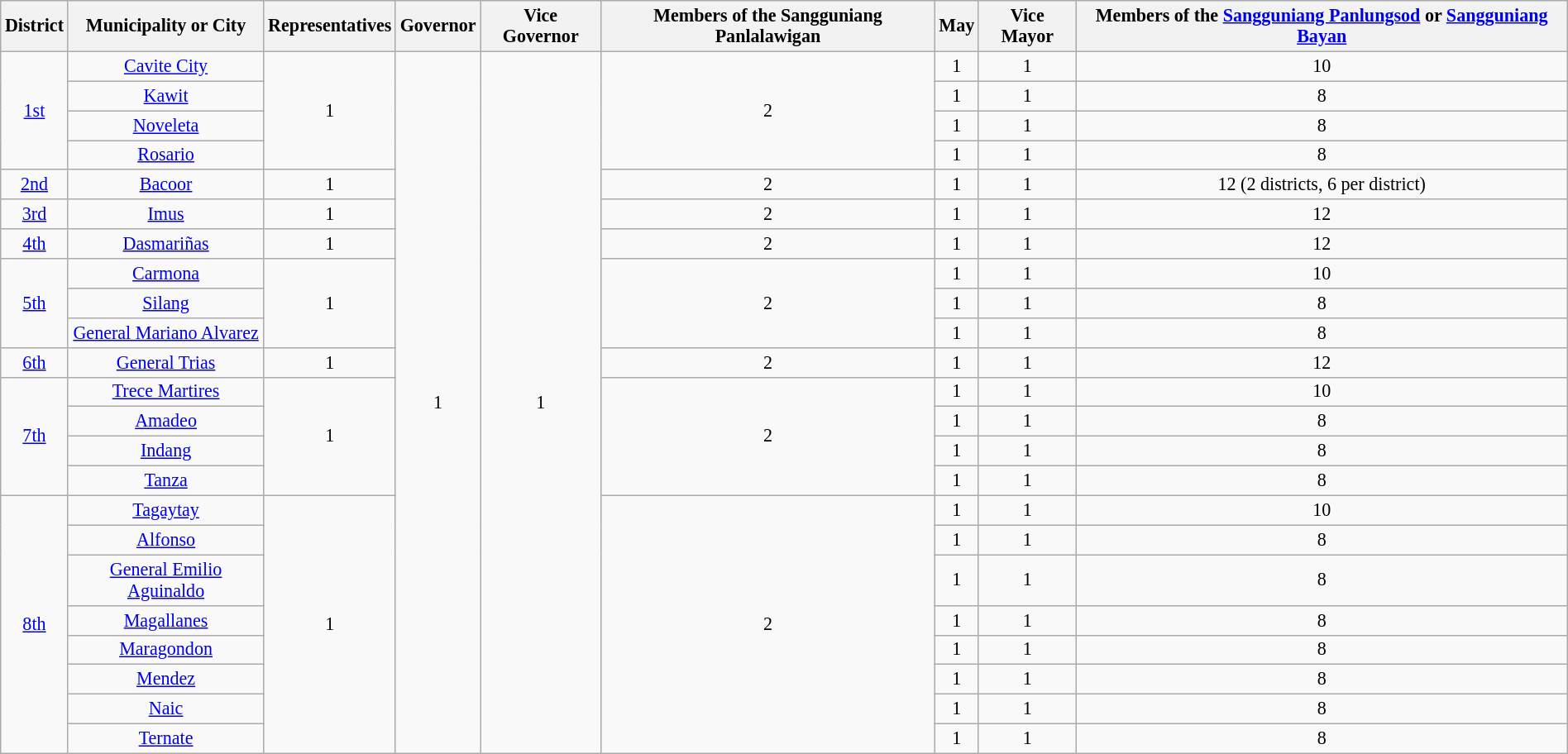<table class="wikitable" style="text-align:center; margin: auto; font-size:92%;">
<tr>
<th>District</th>
<th>Municipality or City</th>
<th>Representatives</th>
<th>Governor</th>
<th>Vice Governor</th>
<th>Members of the Sangguniang Panlalawigan</th>
<th>May</th>
<th>Vice Mayor</th>
<th>Members of the <a href='#'>Sangguniang Panlungsod</a> or <a href='#'>Sangguniang Bayan</a></th>
</tr>
<tr>
<td rowspan = "4"><a href='#'> 1st</a></td>
<td><a href='#'>Cavite City</a></td>
<td rowspan = "4">1</td>
<td rowspan = "23">1</td>
<td rowspan = "23">1</td>
<td rowspan = "4">2</td>
<td>1</td>
<td>1</td>
<td>10</td>
</tr>
<tr>
<td><a href='#'>Kawit</a></td>
<td>1</td>
<td>1</td>
<td>8</td>
</tr>
<tr>
<td><a href='#'>Noveleta</a></td>
<td>1</td>
<td>1</td>
<td>8</td>
</tr>
<tr>
<td><a href='#'>Rosario</a></td>
<td>1</td>
<td>1</td>
<td>8</td>
</tr>
<tr>
<td><a href='#'> 2nd</a></td>
<td><a href='#'>Bacoor</a></td>
<td>1</td>
<td>2</td>
<td>1</td>
<td>1</td>
<td>12 (2 districts, 6 per district)</td>
</tr>
<tr>
<td><a href='#'> 3rd</a></td>
<td><a href='#'>Imus</a></td>
<td>1</td>
<td>2</td>
<td>1</td>
<td>1</td>
<td>12</td>
</tr>
<tr>
<td><a href='#'> 4th</a></td>
<td><a href='#'>Dasmariñas</a></td>
<td>1</td>
<td>2</td>
<td>1</td>
<td>1</td>
<td>12</td>
</tr>
<tr>
<td rowspan = "3"><a href='#'> 5th</a></td>
<td><a href='#'> Carmona</a></td>
<td rowspan = "3">1</td>
<td rowspan = "3">2</td>
<td>1</td>
<td>1</td>
<td>10</td>
</tr>
<tr>
<td><a href='#'> Silang</a></td>
<td>1</td>
<td>1</td>
<td>8</td>
</tr>
<tr>
<td><a href='#'>General Mariano Alvarez</a></td>
<td>1</td>
<td>1</td>
<td>8</td>
</tr>
<tr>
<td><a href='#'> 6th</a></td>
<td><a href='#'>General Trias</a></td>
<td>1</td>
<td>2</td>
<td>1</td>
<td>1</td>
<td>12</td>
</tr>
<tr>
<td rowspan = "4"><a href='#'> 7th</a></td>
<td><a href='#'>Trece Martires</a></td>
<td rowspan = "4">1</td>
<td rowspan = "4">2</td>
<td>1</td>
<td>1</td>
<td>10</td>
</tr>
<tr>
<td><a href='#'> Amadeo</a></td>
<td>1</td>
<td>1</td>
<td>8</td>
</tr>
<tr>
<td><a href='#'>Indang</a></td>
<td>1</td>
<td>1</td>
<td>8</td>
</tr>
<tr>
<td><a href='#'>Tanza</a></td>
<td>1</td>
<td>1</td>
<td>8</td>
</tr>
<tr>
<td rowspan = "8"><a href='#'> 8th</a></td>
<td><a href='#'>Tagaytay</a></td>
<td rowspan = "8">1</td>
<td rowspan = "8">2</td>
<td>1</td>
<td>1</td>
<td>10</td>
</tr>
<tr>
<td><a href='#'> Alfonso</a></td>
<td>1</td>
<td>1</td>
<td>8</td>
</tr>
<tr>
<td><a href='#'> General Emilio Aguinaldo</a></td>
<td>1</td>
<td>1</td>
<td>8</td>
</tr>
<tr>
<td><a href='#'> Magallanes</a></td>
<td>1</td>
<td>1</td>
<td>8</td>
</tr>
<tr>
<td><a href='#'>Maragondon</a></td>
<td>1</td>
<td>1</td>
<td>8</td>
</tr>
<tr>
<td><a href='#'> Mendez</a></td>
<td>1</td>
<td>1</td>
<td>8</td>
</tr>
<tr>
<td><a href='#'>Naic</a></td>
<td>1</td>
<td>1</td>
<td>8</td>
</tr>
<tr>
<td><a href='#'>Ternate</a></td>
<td>1</td>
<td>1</td>
<td>8</td>
</tr>
</table>
